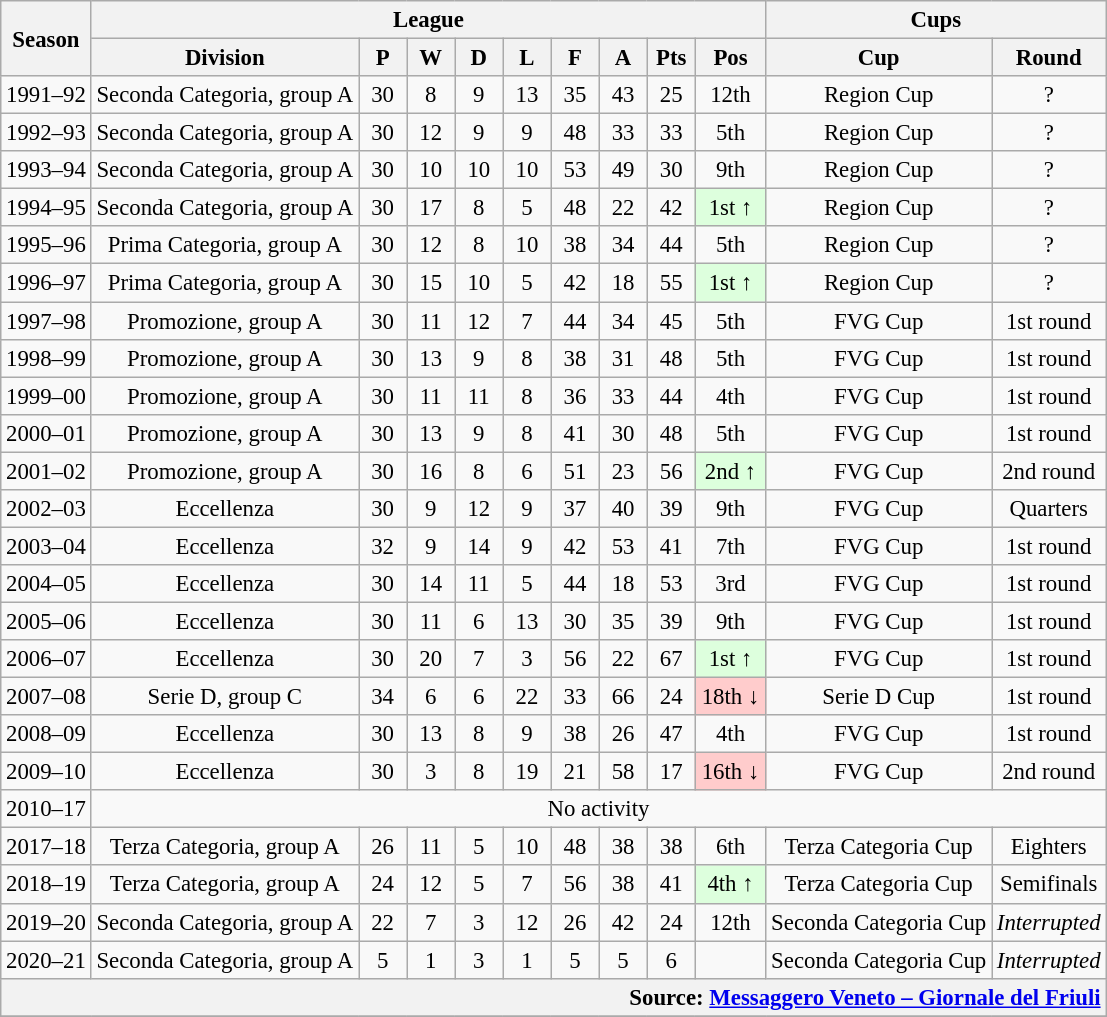<table class="wikitable" style="font-size:95%; text-align: center;">
<tr>
<th rowspan=2>Season</th>
<th colspan=9>League</th>
<th colspan=2>Cups</th>
</tr>
<tr>
<th>Division</th>
<th width="25">P</th>
<th width="25">W</th>
<th width="25">D</th>
<th width="25">L</th>
<th width="25">F</th>
<th width="25">A</th>
<th width="25">Pts</th>
<th width="40">Pos</th>
<th>Cup</th>
<th>Round</th>
</tr>
<tr>
<td>1991–92</td>
<td>Seconda Categoria, group A</td>
<td>30</td>
<td>8</td>
<td>9</td>
<td>13</td>
<td>35</td>
<td>43</td>
<td>25</td>
<td>12th</td>
<td>Region Cup</td>
<td>?</td>
</tr>
<tr>
<td>1992–93</td>
<td>Seconda Categoria, group A</td>
<td>30</td>
<td>12</td>
<td>9</td>
<td>9</td>
<td>48</td>
<td>33</td>
<td>33</td>
<td>5th</td>
<td>Region Cup</td>
<td>?</td>
</tr>
<tr>
<td>1993–94</td>
<td>Seconda Categoria, group A</td>
<td>30</td>
<td>10</td>
<td>10</td>
<td>10</td>
<td>53</td>
<td>49</td>
<td>30</td>
<td>9th</td>
<td>Region Cup</td>
<td>?</td>
</tr>
<tr>
<td>1994–95</td>
<td>Seconda Categoria, group A</td>
<td>30</td>
<td>17</td>
<td>8</td>
<td>5</td>
<td>48</td>
<td>22</td>
<td>42</td>
<td bgcolor="#DDFFDD">1st ↑</td>
<td>Region Cup</td>
<td>?</td>
</tr>
<tr>
<td>1995–96</td>
<td>Prima Categoria, group A</td>
<td>30</td>
<td>12</td>
<td>8</td>
<td>10</td>
<td>38</td>
<td>34</td>
<td>44</td>
<td>5th</td>
<td>Region Cup</td>
<td>?</td>
</tr>
<tr>
<td>1996–97</td>
<td>Prima Categoria, group A</td>
<td>30</td>
<td>15</td>
<td>10</td>
<td>5</td>
<td>42</td>
<td>18</td>
<td>55</td>
<td bgcolor="#DDFFDD">1st ↑</td>
<td>Region Cup</td>
<td>?</td>
</tr>
<tr>
<td>1997–98</td>
<td>Promozione, group A</td>
<td>30</td>
<td>11</td>
<td>12</td>
<td>7</td>
<td>44</td>
<td>34</td>
<td>45</td>
<td>5th</td>
<td>FVG Cup</td>
<td>1st round</td>
</tr>
<tr>
<td>1998–99</td>
<td>Promozione, group A</td>
<td>30</td>
<td>13</td>
<td>9</td>
<td>8</td>
<td>38</td>
<td>31</td>
<td>48</td>
<td>5th</td>
<td>FVG Cup</td>
<td>1st round</td>
</tr>
<tr>
<td>1999–00</td>
<td>Promozione, group A</td>
<td>30</td>
<td>11</td>
<td>11</td>
<td>8</td>
<td>36</td>
<td>33</td>
<td>44</td>
<td>4th</td>
<td>FVG Cup</td>
<td>1st round</td>
</tr>
<tr>
<td>2000–01</td>
<td>Promozione, group A</td>
<td>30</td>
<td>13</td>
<td>9</td>
<td>8</td>
<td>41</td>
<td>30</td>
<td>48</td>
<td>5th</td>
<td>FVG Cup</td>
<td>1st round</td>
</tr>
<tr>
<td>2001–02</td>
<td>Promozione, group A</td>
<td>30</td>
<td>16</td>
<td>8</td>
<td>6</td>
<td>51</td>
<td>23</td>
<td>56</td>
<td bgcolor="#DDFFDD">2nd ↑</td>
<td>FVG Cup</td>
<td>2nd round</td>
</tr>
<tr>
<td>2002–03</td>
<td>Eccellenza</td>
<td>30</td>
<td>9</td>
<td>12</td>
<td>9</td>
<td>37</td>
<td>40</td>
<td>39</td>
<td>9th</td>
<td>FVG Cup</td>
<td>Quarters</td>
</tr>
<tr>
<td>2003–04</td>
<td>Eccellenza</td>
<td>32</td>
<td>9</td>
<td>14</td>
<td>9</td>
<td>42</td>
<td>53</td>
<td>41</td>
<td>7th</td>
<td>FVG Cup</td>
<td>1st round</td>
</tr>
<tr>
<td>2004–05</td>
<td>Eccellenza</td>
<td>30</td>
<td>14</td>
<td>11</td>
<td>5</td>
<td>44</td>
<td>18</td>
<td>53</td>
<td>3rd</td>
<td>FVG Cup</td>
<td>1st round</td>
</tr>
<tr>
<td>2005–06</td>
<td>Eccellenza</td>
<td>30</td>
<td>11</td>
<td>6</td>
<td>13</td>
<td>30</td>
<td>35</td>
<td>39</td>
<td>9th</td>
<td>FVG Cup</td>
<td>1st round</td>
</tr>
<tr>
<td>2006–07</td>
<td>Eccellenza</td>
<td>30</td>
<td>20</td>
<td>7</td>
<td>3</td>
<td>56</td>
<td>22</td>
<td>67</td>
<td bgcolor="#DDFFDD">1st ↑</td>
<td>FVG Cup</td>
<td>1st round</td>
</tr>
<tr>
<td>2007–08</td>
<td>Serie D, group C</td>
<td>34</td>
<td>6</td>
<td>6</td>
<td>22</td>
<td>33</td>
<td>66</td>
<td>24</td>
<td bgcolor="#FFCCCC">18th ↓</td>
<td>Serie D Cup</td>
<td>1st round</td>
</tr>
<tr>
<td>2008–09</td>
<td>Eccellenza</td>
<td>30</td>
<td>13</td>
<td>8</td>
<td>9</td>
<td>38</td>
<td>26</td>
<td>47</td>
<td>4th</td>
<td>FVG Cup</td>
<td>1st round</td>
</tr>
<tr>
<td>2009–10</td>
<td>Eccellenza</td>
<td>30</td>
<td>3</td>
<td>8</td>
<td>19</td>
<td>21</td>
<td>58</td>
<td>17</td>
<td bgcolor="#FFCCCC">16th ↓</td>
<td>FVG Cup</td>
<td>2nd round</td>
</tr>
<tr>
<td>2010–17</td>
<td colspan=11>No activity</td>
</tr>
<tr>
<td>2017–18</td>
<td>Terza Categoria, group A</td>
<td>26</td>
<td>11</td>
<td>5</td>
<td>10</td>
<td>48</td>
<td>38</td>
<td>38</td>
<td>6th</td>
<td>Terza Categoria Cup</td>
<td>Eighters</td>
</tr>
<tr>
<td>2018–19</td>
<td>Terza Categoria, group A</td>
<td>24</td>
<td>12</td>
<td>5</td>
<td>7</td>
<td>56</td>
<td>38</td>
<td>41</td>
<td bgcolor="#DDFFDD">4th ↑</td>
<td>Terza Categoria Cup</td>
<td>Semifinals</td>
</tr>
<tr>
<td>2019–20</td>
<td>Seconda Categoria, group A</td>
<td>22</td>
<td>7</td>
<td>3</td>
<td>12</td>
<td>26</td>
<td>42</td>
<td>24</td>
<td>12th</td>
<td>Seconda Categoria Cup</td>
<td><em>Interrupted</em></td>
</tr>
<tr>
<td>2020–21</td>
<td>Seconda Categoria, group A</td>
<td>5</td>
<td>1</td>
<td>3</td>
<td>1</td>
<td>5</td>
<td>5</td>
<td>6</td>
<td></td>
<td>Seconda Categoria Cup</td>
<td><em>Interrupted</em></td>
</tr>
<tr style="background-color: #ffffff;">
<th colspan="12" style="text-align: right;">Source: <a href='#'>Messaggero Veneto – Giornale del Friuli</a></th>
</tr>
<tr>
</tr>
</table>
